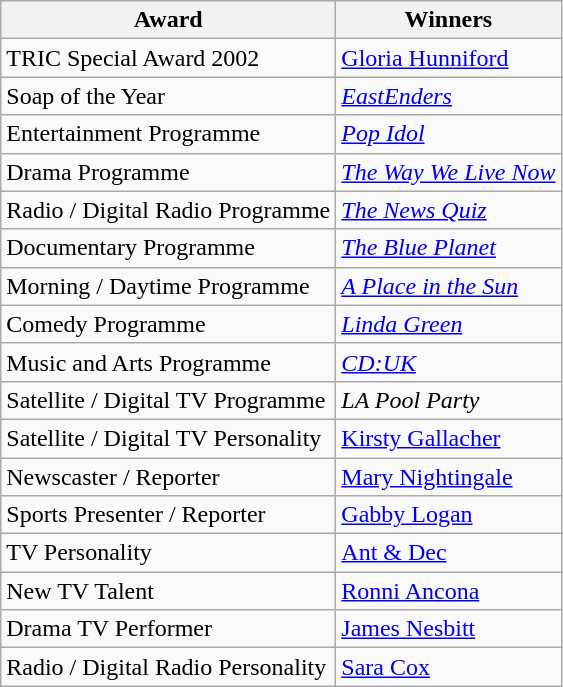<table class="wikitable">
<tr>
<th>Award</th>
<th>Winners</th>
</tr>
<tr>
<td>TRIC Special Award 2002</td>
<td><a href='#'>Gloria Hunniford</a></td>
</tr>
<tr>
<td>Soap of the Year</td>
<td><em><a href='#'>EastEnders</a></em></td>
</tr>
<tr>
<td>Entertainment Programme</td>
<td><em><a href='#'>Pop Idol</a></em></td>
</tr>
<tr>
<td>Drama Programme</td>
<td><em><a href='#'>The Way We Live Now</a></em></td>
</tr>
<tr>
<td>Radio / Digital Radio Programme</td>
<td><em><a href='#'>The News Quiz</a></em></td>
</tr>
<tr>
<td>Documentary Programme</td>
<td><em><a href='#'>The Blue Planet</a></em></td>
</tr>
<tr>
<td>Morning / Daytime Programme</td>
<td><em><a href='#'>A Place in the Sun</a></em></td>
</tr>
<tr>
<td>Comedy Programme</td>
<td><em><a href='#'>Linda Green</a></em></td>
</tr>
<tr>
<td>Music and Arts Programme</td>
<td><em><a href='#'>CD:UK</a></em></td>
</tr>
<tr>
<td>Satellite / Digital TV Programme</td>
<td><em>LA Pool Party</em></td>
</tr>
<tr>
<td>Satellite / Digital TV Personality</td>
<td><a href='#'>Kirsty Gallacher</a></td>
</tr>
<tr>
<td>Newscaster / Reporter</td>
<td><a href='#'>Mary Nightingale</a></td>
</tr>
<tr>
<td>Sports Presenter / Reporter</td>
<td><a href='#'>Gabby Logan</a></td>
</tr>
<tr>
<td>TV Personality</td>
<td><a href='#'>Ant & Dec</a></td>
</tr>
<tr>
<td>New TV Talent</td>
<td><a href='#'>Ronni Ancona</a></td>
</tr>
<tr>
<td>Drama TV Performer</td>
<td><a href='#'>James Nesbitt</a></td>
</tr>
<tr>
<td>Radio / Digital Radio Personality</td>
<td><a href='#'>Sara Cox</a></td>
</tr>
</table>
